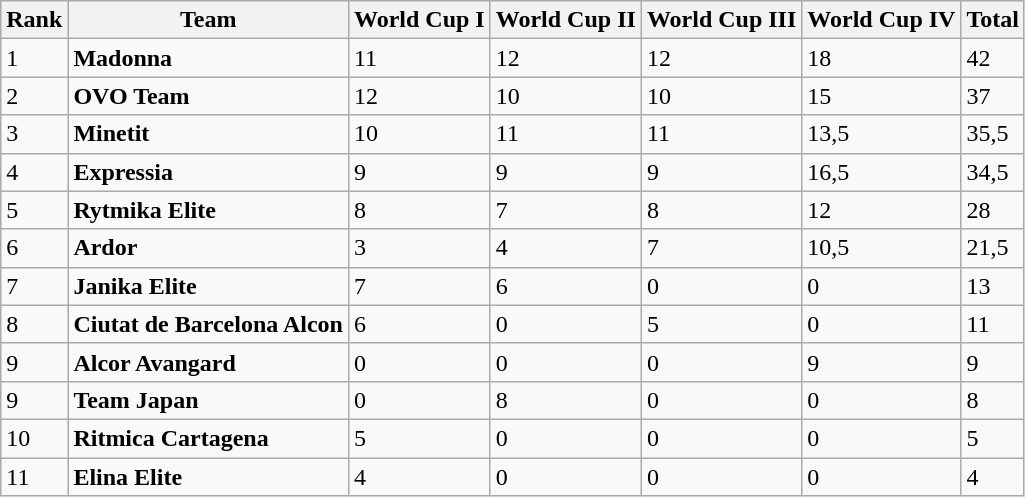<table class="wikitable sortable">
<tr>
<th>Rank</th>
<th>Team</th>
<th>World Cup I</th>
<th>World Cup II</th>
<th>World Cup III</th>
<th>World Cup IV</th>
<th>Total</th>
</tr>
<tr>
<td>1</td>
<td><strong>Madonna</strong> </td>
<td>11</td>
<td>12</td>
<td>12</td>
<td>18</td>
<td>42</td>
</tr>
<tr>
<td>2</td>
<td><strong>OVO Team</strong> </td>
<td>12</td>
<td>10</td>
<td>10</td>
<td>15</td>
<td>37</td>
</tr>
<tr>
<td>3</td>
<td><strong>Minetit</strong> </td>
<td>10</td>
<td>11</td>
<td>11</td>
<td>13,5</td>
<td>35,5</td>
</tr>
<tr>
<td>4</td>
<td><strong>Expressia</strong> </td>
<td>9</td>
<td>9</td>
<td>9</td>
<td>16,5</td>
<td>34,5</td>
</tr>
<tr>
<td>5</td>
<td><strong>Rytmika Elite</strong> </td>
<td>8</td>
<td>7</td>
<td>8</td>
<td>12</td>
<td>28</td>
</tr>
<tr>
<td>6</td>
<td><strong>Ardor</strong> </td>
<td>3</td>
<td>4</td>
<td>7</td>
<td>10,5</td>
<td>21,5</td>
</tr>
<tr>
<td>7</td>
<td><strong>Janika Elite</strong> </td>
<td>7</td>
<td>6</td>
<td>0</td>
<td>0</td>
<td>13</td>
</tr>
<tr>
<td>8</td>
<td><strong>Ciutat de Barcelona Alcon</strong> </td>
<td>6</td>
<td>0</td>
<td>5</td>
<td>0</td>
<td>11</td>
</tr>
<tr>
<td>9</td>
<td><strong>Alcor Avangard</strong> </td>
<td>0</td>
<td>0</td>
<td>0</td>
<td>9</td>
<td>9</td>
</tr>
<tr>
<td>9</td>
<td><strong>Team Japan</strong> </td>
<td>0</td>
<td>8</td>
<td>0</td>
<td>0</td>
<td>8</td>
</tr>
<tr>
<td>10</td>
<td><strong>Ritmica Cartagena</strong> </td>
<td>5</td>
<td>0</td>
<td>0</td>
<td>0</td>
<td>5</td>
</tr>
<tr>
<td>11</td>
<td><strong>Elina Elite</strong> </td>
<td>4</td>
<td>0</td>
<td>0</td>
<td>0</td>
<td>4</td>
</tr>
</table>
